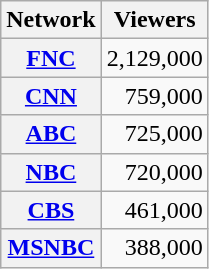<table class="wikitable sortable plainrowheaders" style="text-align:right;">
<tr>
<th scope="col">Network</th>
<th scope="col">Viewers</th>
</tr>
<tr>
<th scope="row"><a href='#'>FNC</a></th>
<td>2,129,000</td>
</tr>
<tr>
<th scope="row"><a href='#'>CNN</a></th>
<td>759,000</td>
</tr>
<tr>
<th scope="row"><a href='#'>ABC</a></th>
<td>725,000</td>
</tr>
<tr>
<th scope="row"><a href='#'>NBC</a></th>
<td>720,000</td>
</tr>
<tr>
<th scope="row"><a href='#'>CBS</a></th>
<td>461,000</td>
</tr>
<tr>
<th scope="row"><a href='#'>MSNBC</a></th>
<td>388,000</td>
</tr>
</table>
